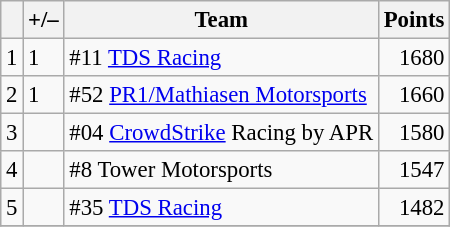<table class="wikitable" style="font-size: 95%;">
<tr>
<th scope="col"></th>
<th scope="col">+/–</th>
<th scope="col">Team</th>
<th scope="col">Points</th>
</tr>
<tr>
<td align=center>1</td>
<td align="left"> 1</td>
<td> #11 <a href='#'>TDS Racing</a></td>
<td align=right>1680</td>
</tr>
<tr>
<td align=center>2</td>
<td align="left"> 1</td>
<td> #52 <a href='#'>PR1/Mathiasen Motorsports</a></td>
<td align=right>1660</td>
</tr>
<tr>
<td align=center>3</td>
<td align="left"></td>
<td> #04 <a href='#'>CrowdStrike</a> Racing by APR</td>
<td align=right>1580</td>
</tr>
<tr>
<td align=center>4</td>
<td align="left"></td>
<td> #8 Tower Motorsports</td>
<td align=right>1547</td>
</tr>
<tr>
<td align=center>5</td>
<td align="left"></td>
<td> #35 <a href='#'>TDS Racing</a></td>
<td align=right>1482</td>
</tr>
<tr>
</tr>
</table>
